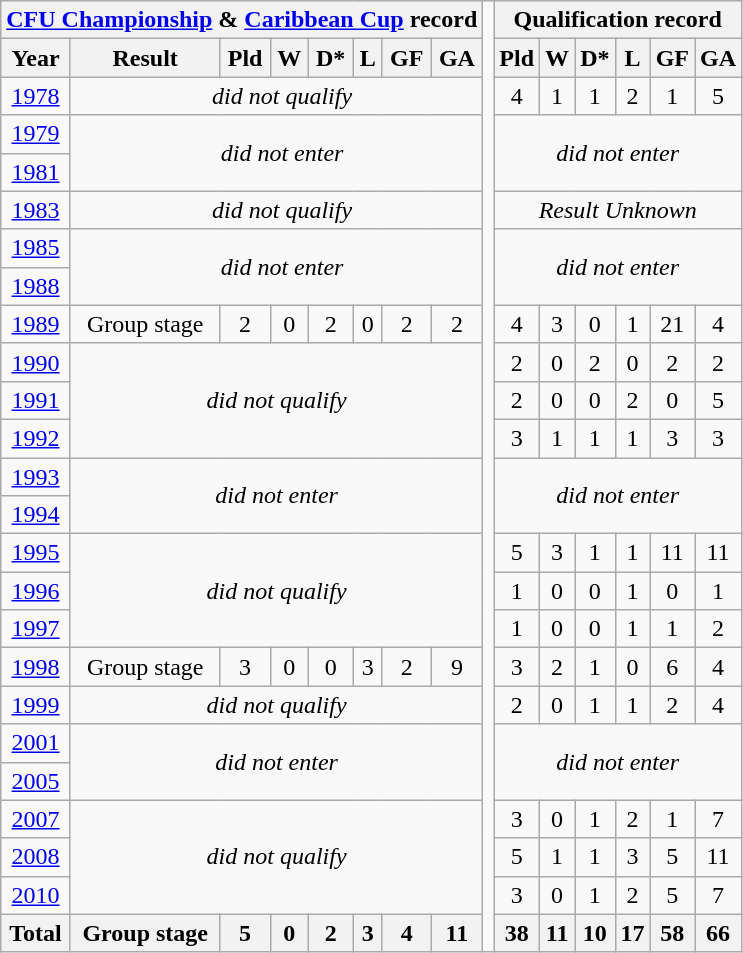<table class="wikitable" style="text-align: center;">
<tr>
<th colspan=8><a href='#'>CFU Championship</a> & <a href='#'>Caribbean Cup</a> record</th>
<td rowspan=30></td>
<th colspan=6>Qualification record</th>
</tr>
<tr>
<th>Year</th>
<th>Result</th>
<th>Pld</th>
<th>W</th>
<th>D*</th>
<th>L</th>
<th>GF</th>
<th>GA</th>
<th>Pld</th>
<th>W</th>
<th>D*</th>
<th>L</th>
<th>GF</th>
<th>GA</th>
</tr>
<tr>
<td> <a href='#'>1978</a></td>
<td colspan=8><em>did not qualify</em></td>
<td>4</td>
<td>1</td>
<td>1</td>
<td>2</td>
<td>1</td>
<td>5</td>
</tr>
<tr>
<td> <a href='#'>1979</a></td>
<td colspan=8 rowspan=2><em>did not enter</em></td>
<td colspan=6 rowspan=2><em>did not enter</em></td>
</tr>
<tr>
<td> <a href='#'>1981</a></td>
</tr>
<tr>
<td> <a href='#'>1983</a></td>
<td colspan=8><em>did not qualify</em></td>
<td colspan=6><em>Result Unknown</em></td>
</tr>
<tr>
<td> <a href='#'>1985</a></td>
<td colspan=8 rowspan=2><em>did not enter</em></td>
<td colspan=6 rowspan=2><em>did not enter</em></td>
</tr>
<tr>
<td> <a href='#'>1988</a></td>
</tr>
<tr>
<td> <a href='#'>1989</a></td>
<td>Group stage</td>
<td>2</td>
<td>0</td>
<td>2</td>
<td>0</td>
<td>2</td>
<td>2</td>
<td>4</td>
<td>3</td>
<td>0</td>
<td>1</td>
<td>21</td>
<td>4</td>
</tr>
<tr>
<td> <a href='#'>1990</a></td>
<td colspan=7 rowspan=3><em>did not qualify</em></td>
<td>2</td>
<td>0</td>
<td>2</td>
<td>0</td>
<td>2</td>
<td>2</td>
</tr>
<tr>
<td> <a href='#'>1991</a></td>
<td>2</td>
<td>0</td>
<td>0</td>
<td>2</td>
<td>0</td>
<td>5</td>
</tr>
<tr>
<td> <a href='#'>1992</a></td>
<td>3</td>
<td>1</td>
<td>1</td>
<td>1</td>
<td>3</td>
<td>3</td>
</tr>
<tr>
<td> <a href='#'>1993</a></td>
<td colspan=7 rowspan=2><em>did not enter</em></td>
<td colspan=6 rowspan=2><em>did not enter</em></td>
</tr>
<tr>
<td> <a href='#'>1994</a></td>
</tr>
<tr>
<td>  <a href='#'>1995</a></td>
<td colspan=7 rowspan=3><em>did not qualify</em></td>
<td>5</td>
<td>3</td>
<td>1</td>
<td>1</td>
<td>11</td>
<td>11</td>
</tr>
<tr>
<td> <a href='#'>1996</a></td>
<td>1</td>
<td>0</td>
<td>0</td>
<td>1</td>
<td>0</td>
<td>1</td>
</tr>
<tr>
<td>  <a href='#'>1997</a></td>
<td>1</td>
<td>0</td>
<td>0</td>
<td>1</td>
<td>1</td>
<td>2</td>
</tr>
<tr>
<td>  <a href='#'>1998</a></td>
<td>Group stage</td>
<td>3</td>
<td>0</td>
<td>0</td>
<td>3</td>
<td>2</td>
<td>9</td>
<td>3</td>
<td>2</td>
<td>1</td>
<td>0</td>
<td>6</td>
<td>4</td>
</tr>
<tr>
<td> <a href='#'>1999</a></td>
<td colspan=7><em>did not qualify</em></td>
<td>2</td>
<td>0</td>
<td>1</td>
<td>1</td>
<td>2</td>
<td>4</td>
</tr>
<tr>
<td> <a href='#'>2001</a></td>
<td colspan=7 rowspan=2><em>did not enter</em></td>
<td colspan=6 rowspan=2><em>did not enter</em></td>
</tr>
<tr>
<td> <a href='#'>2005</a></td>
</tr>
<tr>
<td> <a href='#'>2007</a></td>
<td colspan=7 rowspan=3><em>did not qualify</em></td>
<td>3</td>
<td>0</td>
<td>1</td>
<td>2</td>
<td>1</td>
<td>7</td>
</tr>
<tr>
<td> <a href='#'>2008</a></td>
<td>5</td>
<td>1</td>
<td>1</td>
<td>3</td>
<td>5</td>
<td>11</td>
</tr>
<tr>
<td> <a href='#'>2010</a></td>
<td>3</td>
<td>0</td>
<td>1</td>
<td>2</td>
<td>5</td>
<td>7</td>
</tr>
<tr>
<th>Total</th>
<th>Group stage</th>
<th>5</th>
<th>0</th>
<th>2</th>
<th>3</th>
<th>4</th>
<th>11</th>
<th>38</th>
<th>11</th>
<th>10</th>
<th>17</th>
<th>58</th>
<th>66</th>
</tr>
</table>
